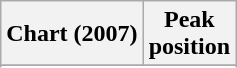<table class="wikitable sortable plainrowheaders" style="text-align:center;">
<tr>
<th>Chart (2007)</th>
<th>Peak<br>position</th>
</tr>
<tr>
</tr>
<tr>
</tr>
<tr>
</tr>
</table>
